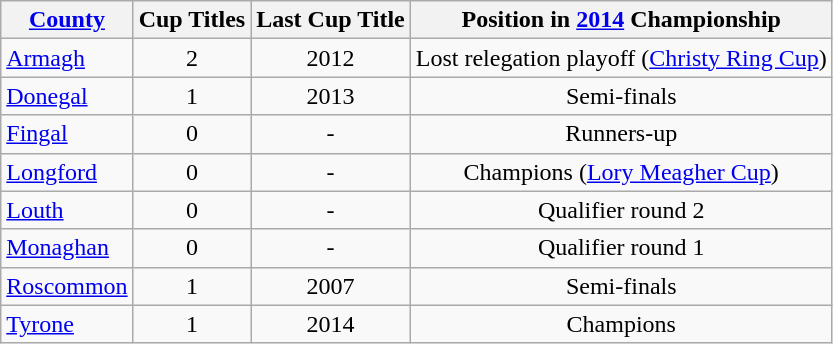<table class="wikitable sortable" style="text-align:center">
<tr>
<th><a href='#'>County</a></th>
<th>Cup Titles</th>
<th>Last Cup Title</th>
<th>Position in <a href='#'>2014</a> Championship</th>
</tr>
<tr>
<td style="text-align:left"> <a href='#'>Armagh</a></td>
<td>2</td>
<td>2012</td>
<td>Lost relegation playoff (<a href='#'>Christy Ring Cup</a>)</td>
</tr>
<tr>
<td style="text-align:left"> <a href='#'>Donegal</a></td>
<td>1</td>
<td>2013</td>
<td>Semi-finals</td>
</tr>
<tr>
<td style="text-align:left"> <a href='#'>Fingal</a></td>
<td>0</td>
<td>-</td>
<td>Runners-up</td>
</tr>
<tr>
<td style="text-align:left"> <a href='#'>Longford</a></td>
<td>0</td>
<td>-</td>
<td>Champions (<a href='#'>Lory Meagher Cup</a>)</td>
</tr>
<tr>
<td style="text-align:left"> <a href='#'>Louth</a></td>
<td>0</td>
<td>-</td>
<td>Qualifier round 2</td>
</tr>
<tr>
<td style="text-align:left"> <a href='#'>Monaghan</a></td>
<td>0</td>
<td>-</td>
<td>Qualifier round 1</td>
</tr>
<tr>
<td style="text-align:left"> <a href='#'>Roscommon</a></td>
<td>1</td>
<td>2007</td>
<td>Semi-finals</td>
</tr>
<tr>
<td style="text-align:left"> <a href='#'>Tyrone</a></td>
<td>1</td>
<td>2014</td>
<td>Champions</td>
</tr>
</table>
